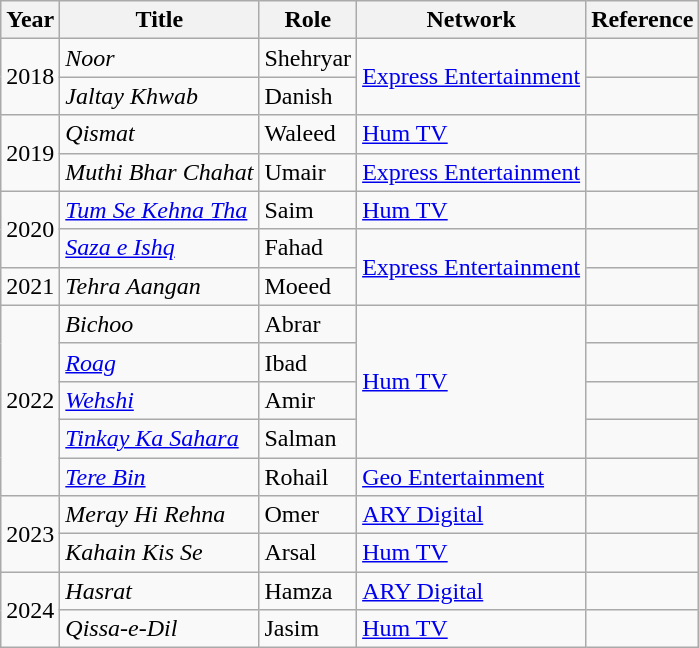<table class="wikitable sortable plainrowheaders">
<tr style="text-align:center;">
<th scope="col">Year</th>
<th scope="col">Title</th>
<th scope="col">Role</th>
<th scope="col">Network</th>
<th>Reference</th>
</tr>
<tr>
<td rowspan="2">2018</td>
<td><em>Noor</em></td>
<td>Shehryar</td>
<td rowspan="2"><a href='#'>Express Entertainment</a></td>
<td></td>
</tr>
<tr>
<td><em>Jaltay Khwab</em></td>
<td>Danish</td>
<td></td>
</tr>
<tr>
<td rowspan="2">2019</td>
<td><em>Qismat</em></td>
<td>Waleed</td>
<td><a href='#'>Hum TV</a></td>
<td></td>
</tr>
<tr>
<td><em>Muthi Bhar Chahat</em></td>
<td>Umair</td>
<td><a href='#'>Express Entertainment</a></td>
<td></td>
</tr>
<tr>
<td rowspan="2">2020</td>
<td><em><a href='#'>Tum Se Kehna Tha</a></em></td>
<td>Saim</td>
<td><a href='#'>Hum TV</a></td>
<td></td>
</tr>
<tr>
<td><em><a href='#'>Saza e Ishq</a></em></td>
<td>Fahad</td>
<td rowspan="2"><a href='#'>Express Entertainment</a></td>
<td></td>
</tr>
<tr>
<td>2021</td>
<td><em>Tehra Aangan</em></td>
<td>Moeed</td>
<td></td>
</tr>
<tr>
<td rowspan="5">2022</td>
<td><em>Bichoo</em></td>
<td>Abrar</td>
<td rowspan="4"><a href='#'>Hum TV</a></td>
<td></td>
</tr>
<tr>
<td><em><a href='#'>Roag</a></em></td>
<td>Ibad</td>
<td></td>
</tr>
<tr>
<td><em><a href='#'>Wehshi</a></em></td>
<td>Amir</td>
<td></td>
</tr>
<tr>
<td><em><a href='#'>Tinkay Ka Sahara</a></em></td>
<td>Salman</td>
<td></td>
</tr>
<tr>
<td><em><a href='#'>Tere Bin</a></em></td>
<td>Rohail</td>
<td><a href='#'>Geo Entertainment</a></td>
<td></td>
</tr>
<tr>
<td rowspan="2">2023</td>
<td><em>Meray Hi Rehna</em></td>
<td>Omer</td>
<td><a href='#'>ARY Digital</a></td>
<td></td>
</tr>
<tr>
<td><em>Kahain Kis Se</em></td>
<td>Arsal</td>
<td><a href='#'>Hum TV</a></td>
<td></td>
</tr>
<tr>
<td rowspan="2">2024</td>
<td><em>Hasrat</em></td>
<td>Hamza</td>
<td><a href='#'>ARY Digital</a></td>
<td></td>
</tr>
<tr>
<td><em>Qissa-e-Dil</em></td>
<td>Jasim</td>
<td><a href='#'>Hum TV</a></td>
<td></td>
</tr>
</table>
